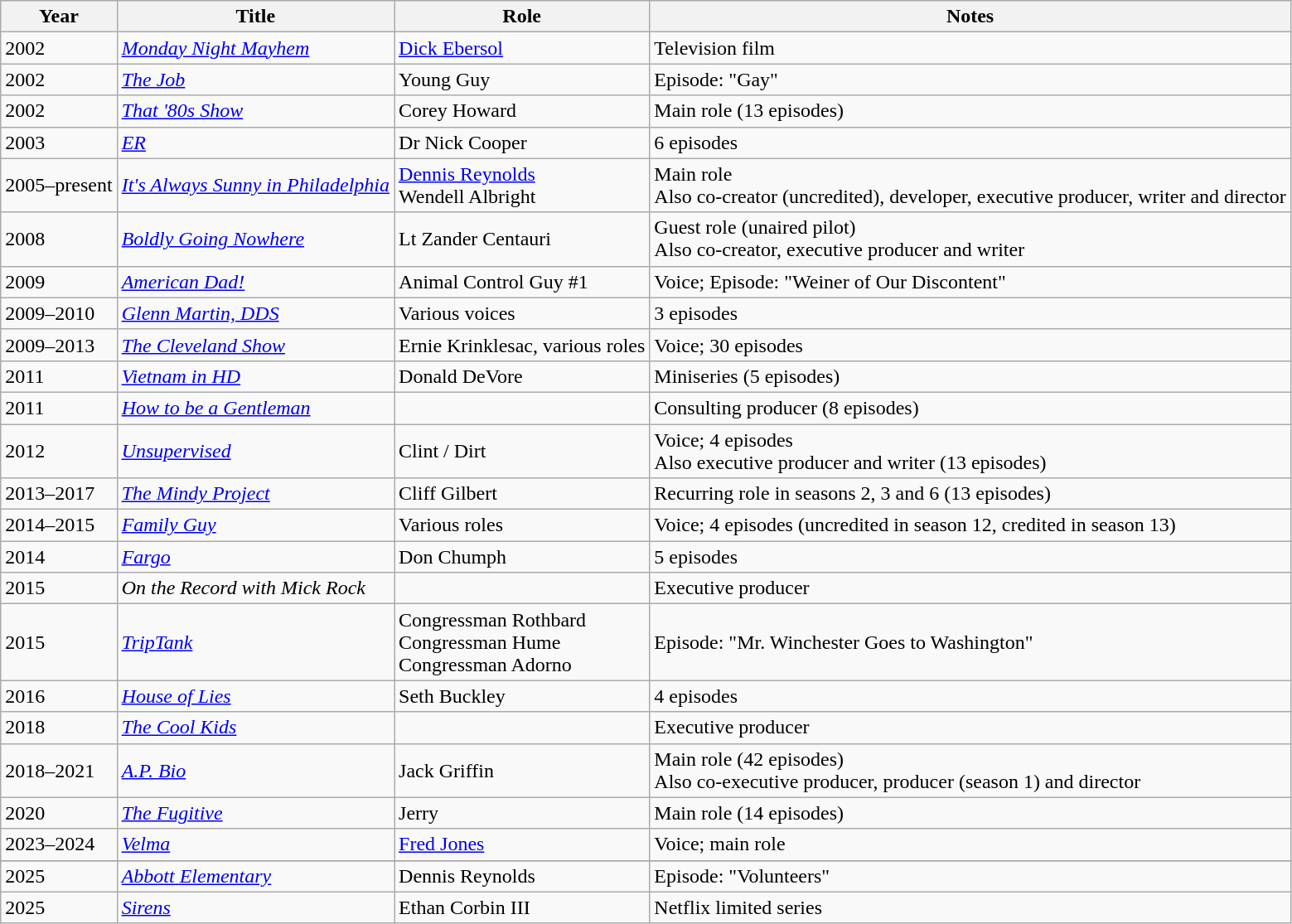<table class="wikitable sortable">
<tr>
<th>Year</th>
<th>Title</th>
<th>Role</th>
<th class="unsortable">Notes</th>
</tr>
<tr>
<td>2002</td>
<td><em><a href='#'>Monday Night Mayhem</a></em></td>
<td><a href='#'>Dick Ebersol</a></td>
<td>Television film</td>
</tr>
<tr>
<td>2002</td>
<td data-sort-value="Job, The"><em><a href='#'>The Job</a></em></td>
<td>Young Guy</td>
<td>Episode: "Gay"</td>
</tr>
<tr>
<td>2002</td>
<td><em><a href='#'>That '80s Show</a></em></td>
<td>Corey Howard</td>
<td>Main role (13 episodes)</td>
</tr>
<tr>
<td>2003</td>
<td><em><a href='#'>ER</a></em></td>
<td>Dr Nick Cooper</td>
<td>6 episodes</td>
</tr>
<tr>
<td>2005–present</td>
<td><em><a href='#'>It's Always Sunny in Philadelphia</a></em></td>
<td><a href='#'>Dennis Reynolds</a> <br>Wendell Albright</td>
<td>Main role<br>Also co-creator (uncredited), developer, executive producer, writer and director</td>
</tr>
<tr>
<td>2008</td>
<td><em><a href='#'>Boldly Going Nowhere</a></em></td>
<td>Lt Zander Centauri</td>
<td>Guest role (unaired pilot)<br>Also co-creator, executive producer and writer</td>
</tr>
<tr>
<td>2009</td>
<td><em><a href='#'>American Dad!</a></em></td>
<td>Animal Control Guy #1</td>
<td>Voice; Episode: "Weiner of Our Discontent"</td>
</tr>
<tr>
<td>2009–2010</td>
<td><em><a href='#'>Glenn Martin, DDS</a></em></td>
<td>Various voices</td>
<td>3 episodes</td>
</tr>
<tr>
<td>2009–2013</td>
<td data-sort-value="Cleveland Show, The"><em><a href='#'>The Cleveland Show</a></em></td>
<td>Ernie Krinklesac, various roles</td>
<td>Voice; 30 episodes</td>
</tr>
<tr>
<td>2011</td>
<td><em><a href='#'>Vietnam in HD</a></em></td>
<td>Donald DeVore</td>
<td>Miniseries (5 episodes)</td>
</tr>
<tr>
<td>2011</td>
<td><a href='#'><em>How to be a Gentleman</em></a></td>
<td></td>
<td>Consulting producer (8 episodes)</td>
</tr>
<tr>
<td>2012</td>
<td><em><a href='#'>Unsupervised</a></em></td>
<td>Clint / Dirt</td>
<td>Voice; 4 episodes<br>Also executive producer and writer (13 episodes)</td>
</tr>
<tr>
<td>2013–2017</td>
<td data-sort-value="Mindy Project, The"><em><a href='#'>The Mindy Project</a></em></td>
<td>Cliff Gilbert</td>
<td>Recurring role in seasons 2, 3 and 6 (13 episodes)</td>
</tr>
<tr>
<td>2014–2015</td>
<td><em><a href='#'>Family Guy</a></em></td>
<td>Various roles</td>
<td>Voice; 4 episodes (uncredited in season 12, credited in season 13)</td>
</tr>
<tr>
<td>2014</td>
<td><em><a href='#'>Fargo</a></em></td>
<td>Don Chumph</td>
<td>5 episodes</td>
</tr>
<tr>
<td>2015</td>
<td><em>On the Record with Mick Rock</em></td>
<td></td>
<td>Executive producer</td>
</tr>
<tr>
<td>2015</td>
<td><em><a href='#'>TripTank</a></em></td>
<td>Congressman Rothbard <br> Congressman Hume <br> Congressman Adorno</td>
<td>Episode: "Mr. Winchester Goes to Washington"</td>
</tr>
<tr>
<td>2016</td>
<td><em><a href='#'>House of Lies</a></em></td>
<td>Seth Buckley</td>
<td>4 episodes</td>
</tr>
<tr>
<td>2018</td>
<td><em><a href='#'>The Cool Kids</a></em></td>
<td></td>
<td>Executive producer</td>
</tr>
<tr>
<td>2018–2021</td>
<td><em><a href='#'>A.P. Bio</a></em></td>
<td>Jack Griffin</td>
<td>Main role (42 episodes)<br>Also co-executive producer, producer (season 1) and director</td>
</tr>
<tr>
<td>2020</td>
<td><em><a href='#'>The Fugitive</a></em></td>
<td>Jerry</td>
<td>Main role (14 episodes)</td>
</tr>
<tr>
<td>2023–2024</td>
<td><em><a href='#'>Velma</a></em></td>
<td><a href='#'>Fred Jones</a></td>
<td>Voice; main role</td>
</tr>
<tr>
</tr>
<tr>
<td>2025</td>
<td><em><a href='#'>Abbott Elementary</a></em></td>
<td>Dennis Reynolds</td>
<td>Episode: "Volunteers"</td>
</tr>
<tr>
<td>2025</td>
<td><em><a href='#'>Sirens</a></em></td>
<td>Ethan Corbin III</td>
<td>Netflix limited series</td>
</tr>
</table>
